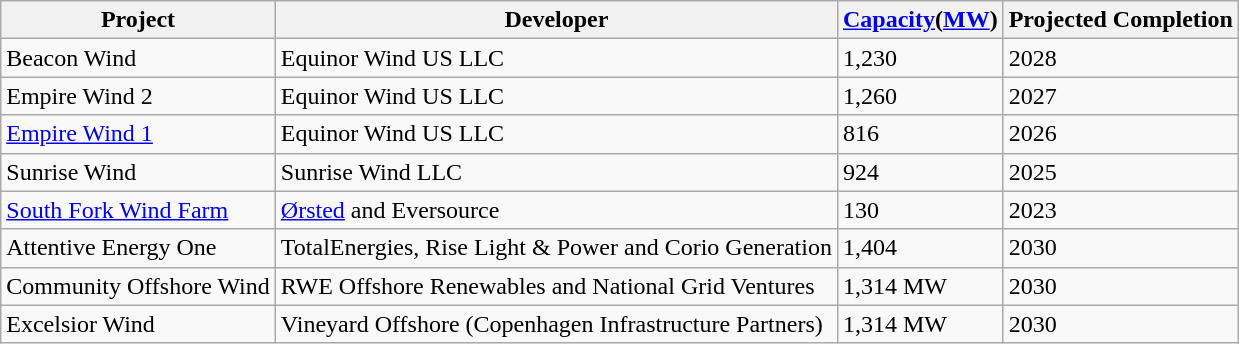<table class="wikitable sortable">
<tr>
<th>Project</th>
<th>Developer</th>
<th><a href='#'>Capacity</a>(<a href='#'>MW</a>)</th>
<th>Projected Completion</th>
</tr>
<tr>
<td>Beacon Wind</td>
<td>Equinor Wind US LLC</td>
<td>1,230</td>
<td>2028</td>
</tr>
<tr>
<td>Empire Wind 2</td>
<td>Equinor Wind US LLC</td>
<td>1,260</td>
<td>2027</td>
</tr>
<tr>
<td><a href='#'>Empire Wind 1</a></td>
<td>Equinor Wind US LLC</td>
<td>816</td>
<td>2026</td>
</tr>
<tr>
<td>Sunrise Wind</td>
<td>Sunrise Wind LLC</td>
<td>924</td>
<td>2025</td>
</tr>
<tr>
<td><a href='#'>South Fork Wind Farm</a></td>
<td><a href='#'>Ørsted</a> and Eversource</td>
<td>130</td>
<td>2023</td>
</tr>
<tr>
<td>Attentive Energy One</td>
<td>TotalEnergies, Rise Light & Power and Corio Generation</td>
<td>1,404</td>
<td>2030</td>
</tr>
<tr>
<td>Community Offshore Wind</td>
<td>RWE Offshore Renewables and National Grid Ventures</td>
<td>1,314 MW</td>
<td>2030</td>
</tr>
<tr>
<td>Excelsior Wind</td>
<td>Vineyard Offshore (Copenhagen Infrastructure Partners)</td>
<td>1,314 MW</td>
<td>2030</td>
</tr>
</table>
